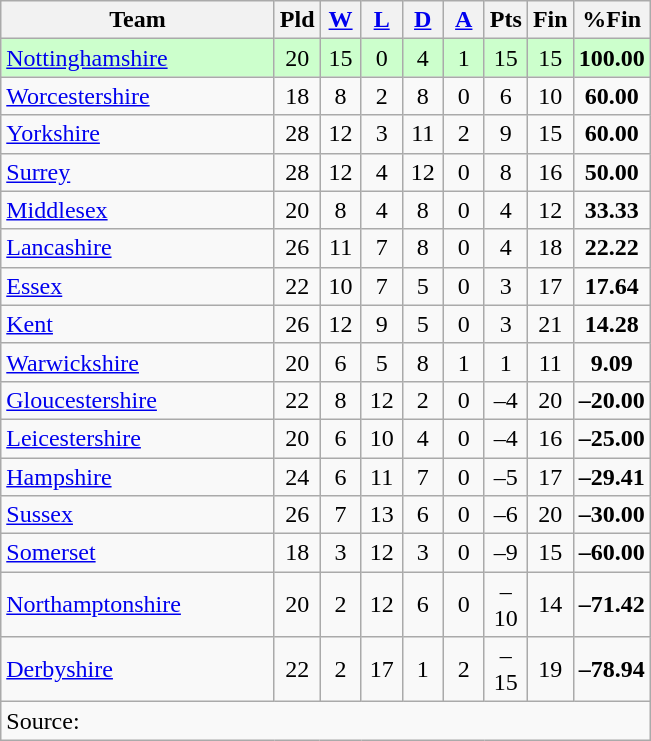<table class="wikitable" style="text-align:center;">
<tr>
<th width=175>Team</th>
<th width=20 abbr="Played">Pld</th>
<th width=20 abbr="Won"><a href='#'>W</a></th>
<th width=20 abbr="Lost"><a href='#'>L</a></th>
<th width=20 abbr="Drawn"><a href='#'>D</a></th>
<th width=20 abbr="Abandoned"><a href='#'>A</a></th>
<th width=20 abbr="Points">Pts</th>
<th width=20 abbr="Finished matches">Fin</th>
<th width=40 abbr="Percentage of finished matches">%Fin</th>
</tr>
<tr style="background:#ccffcc;">
<td style="text-align:left;"><a href='#'>Nottinghamshire</a></td>
<td>20</td>
<td>15</td>
<td>0</td>
<td>4</td>
<td>1</td>
<td>15</td>
<td>15</td>
<td><strong>100.00</strong></td>
</tr>
<tr>
<td style="text-align:left;"><a href='#'>Worcestershire</a></td>
<td>18</td>
<td>8</td>
<td>2</td>
<td>8</td>
<td>0</td>
<td>6</td>
<td>10</td>
<td><strong>60.00</strong></td>
</tr>
<tr>
<td style="text-align:left;"><a href='#'>Yorkshire</a></td>
<td>28</td>
<td>12</td>
<td>3</td>
<td>11</td>
<td>2</td>
<td>9</td>
<td>15</td>
<td><strong>60.00</strong></td>
</tr>
<tr>
<td style="text-align:left;"><a href='#'>Surrey</a></td>
<td>28</td>
<td>12</td>
<td>4</td>
<td>12</td>
<td>0</td>
<td>8</td>
<td>16</td>
<td><strong>50.00</strong></td>
</tr>
<tr>
<td style="text-align:left;"><a href='#'>Middlesex</a></td>
<td>20</td>
<td>8</td>
<td>4</td>
<td>8</td>
<td>0</td>
<td>4</td>
<td>12</td>
<td><strong>33.33</strong></td>
</tr>
<tr>
<td style="text-align:left;"><a href='#'>Lancashire</a></td>
<td>26</td>
<td>11</td>
<td>7</td>
<td>8</td>
<td>0</td>
<td>4</td>
<td>18</td>
<td><strong>22.22</strong></td>
</tr>
<tr>
<td style="text-align:left;"><a href='#'>Essex</a></td>
<td>22</td>
<td>10</td>
<td>7</td>
<td>5</td>
<td>0</td>
<td>3</td>
<td>17</td>
<td><strong>17.64</strong></td>
</tr>
<tr>
<td style="text-align:left;"><a href='#'>Kent</a></td>
<td>26</td>
<td>12</td>
<td>9</td>
<td>5</td>
<td>0</td>
<td>3</td>
<td>21</td>
<td><strong>14.28</strong></td>
</tr>
<tr>
<td style="text-align:left;"><a href='#'>Warwickshire</a></td>
<td>20</td>
<td>6</td>
<td>5</td>
<td>8</td>
<td>1</td>
<td>1</td>
<td>11</td>
<td><strong>9.09</strong></td>
</tr>
<tr>
<td style="text-align:left;"><a href='#'>Gloucestershire</a></td>
<td>22</td>
<td>8</td>
<td>12</td>
<td>2</td>
<td>0</td>
<td>–4</td>
<td>20</td>
<td><strong>–20.00</strong></td>
</tr>
<tr>
<td style="text-align:left;"><a href='#'>Leicestershire</a></td>
<td>20</td>
<td>6</td>
<td>10</td>
<td>4</td>
<td>0</td>
<td>–4</td>
<td>16</td>
<td><strong>–25.00</strong></td>
</tr>
<tr>
<td style="text-align:left;"><a href='#'>Hampshire</a></td>
<td>24</td>
<td>6</td>
<td>11</td>
<td>7</td>
<td>0</td>
<td>–5</td>
<td>17</td>
<td><strong>–29.41</strong></td>
</tr>
<tr>
<td style="text-align:left;"><a href='#'>Sussex</a></td>
<td>26</td>
<td>7</td>
<td>13</td>
<td>6</td>
<td>0</td>
<td>–6</td>
<td>20</td>
<td><strong>–30.00</strong></td>
</tr>
<tr>
<td style="text-align:left;"><a href='#'>Somerset</a></td>
<td>18</td>
<td>3</td>
<td>12</td>
<td>3</td>
<td>0</td>
<td>–9</td>
<td>15</td>
<td><strong>–60.00</strong></td>
</tr>
<tr>
<td style="text-align:left;"><a href='#'>Northamptonshire</a></td>
<td>20</td>
<td>2</td>
<td>12</td>
<td>6</td>
<td>0</td>
<td>–10</td>
<td>14</td>
<td><strong>–71.42</strong></td>
</tr>
<tr>
<td style="text-align:left;"><a href='#'>Derbyshire</a></td>
<td>22</td>
<td>2</td>
<td>17</td>
<td>1</td>
<td>2</td>
<td>–15</td>
<td>19</td>
<td><strong>–78.94</strong></td>
</tr>
<tr>
<td colspan=10 align="left">Source:</td>
</tr>
</table>
